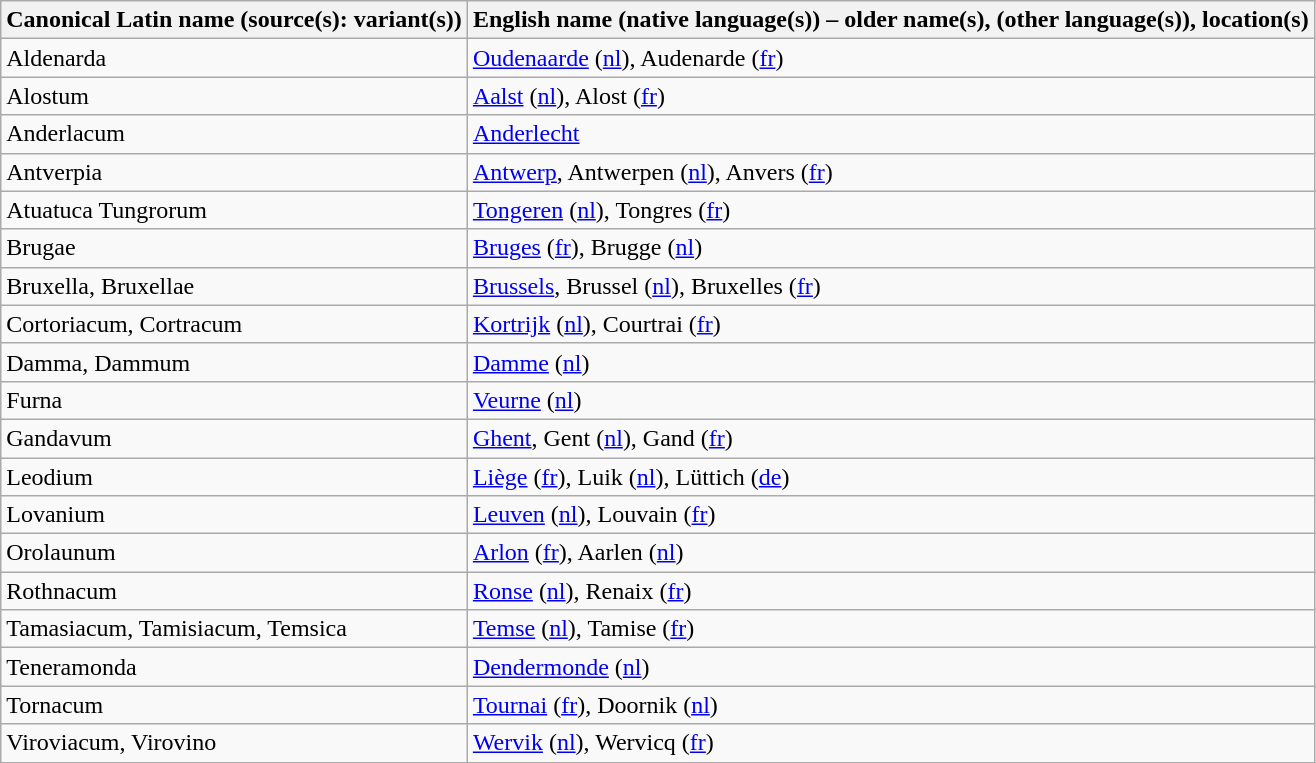<table class="wikitable">
<tr>
<th>Canonical Latin name (source(s): variant(s))</th>
<th>English name (native language(s)) – older name(s), (other language(s)), location(s)</th>
</tr>
<tr>
<td>Aldenarda </td>
<td><a href='#'>Oudenaarde</a> (<a href='#'>nl</a>), Audenarde (<a href='#'>fr</a>)</td>
</tr>
<tr>
<td>Alostum </td>
<td><a href='#'>Aalst</a> (<a href='#'>nl</a>), Alost (<a href='#'>fr</a>)</td>
</tr>
<tr>
<td>Anderlacum</td>
<td><a href='#'>Anderlecht</a></td>
</tr>
<tr>
<td>Antverpia</td>
<td><a href='#'>Antwerp</a>, Antwerpen (<a href='#'>nl</a>), Anvers (<a href='#'>fr</a>)</td>
</tr>
<tr>
<td>Atuatuca Tungrorum</td>
<td><a href='#'>Tongeren</a> (<a href='#'>nl</a>), Tongres (<a href='#'>fr</a>)</td>
</tr>
<tr>
<td>Brugae</td>
<td><a href='#'>Bruges</a> (<a href='#'>fr</a>), Brugge (<a href='#'>nl</a>)</td>
</tr>
<tr>
<td>Bruxella, Bruxellae</td>
<td><a href='#'>Brussels</a>, Brussel (<a href='#'>nl</a>), Bruxelles (<a href='#'>fr</a>)</td>
</tr>
<tr>
<td>Cortoriacum, Cortracum </td>
<td><a href='#'>Kortrijk</a> (<a href='#'>nl</a>), Courtrai (<a href='#'>fr</a>)</td>
</tr>
<tr>
<td>Damma, Dammum</td>
<td><a href='#'>Damme</a> (<a href='#'>nl</a>)</td>
</tr>
<tr>
<td>Furna </td>
<td><a href='#'>Veurne</a> (<a href='#'>nl</a>)</td>
</tr>
<tr>
<td>Gandavum </td>
<td><a href='#'>Ghent</a>, Gent (<a href='#'>nl</a>), Gand (<a href='#'>fr</a>)</td>
</tr>
<tr>
<td>Leodium</td>
<td><a href='#'>Liège</a> (<a href='#'>fr</a>), Luik (<a href='#'>nl</a>), Lüttich (<a href='#'>de</a>)</td>
</tr>
<tr>
<td>Lovanium</td>
<td><a href='#'>Leuven</a> (<a href='#'>nl</a>), Louvain (<a href='#'>fr</a>)</td>
</tr>
<tr>
<td>Orolaunum</td>
<td><a href='#'>Arlon</a> (<a href='#'>fr</a>), Aarlen (<a href='#'>nl</a>)</td>
</tr>
<tr>
<td>Rothnacum</td>
<td><a href='#'>Ronse</a> (<a href='#'>nl</a>), Renaix (<a href='#'>fr</a>)</td>
</tr>
<tr>
<td>Tamasiacum, Tamisiacum, Temsica</td>
<td><a href='#'>Temse</a> (<a href='#'>nl</a>), Tamise (<a href='#'>fr</a>)</td>
</tr>
<tr>
<td>Teneramonda </td>
<td><a href='#'>Dendermonde</a> (<a href='#'>nl</a>)</td>
</tr>
<tr>
<td>Tornacum</td>
<td><a href='#'>Tournai</a> (<a href='#'>fr</a>), Doornik (<a href='#'>nl</a>)</td>
</tr>
<tr>
<td>Viroviacum, Virovino</td>
<td><a href='#'>Wervik</a> (<a href='#'>nl</a>), Wervicq (<a href='#'>fr</a>)</td>
</tr>
</table>
